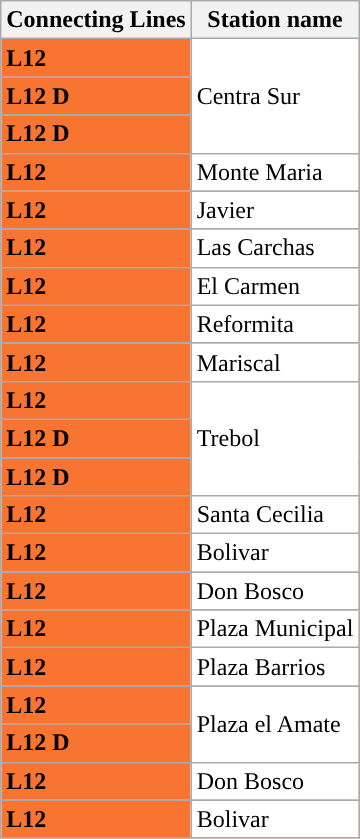<table class="wikitable">
<tr>
<th>Connecting Lines</th>
<th>Station name</th>
</tr>
<tr style="background-color:#F87431;">
<td><strong>L12</strong></td>
<td rowspan="3" style="color:black; background-color:white;">Centra Sur</td>
</tr>
<tr style="background-color:#F87431;">
<td><strong>L12 D</strong></td>
</tr>
<tr style="background-color:#F87431;">
<td><strong>L12 D</strong></td>
</tr>
<tr style="background-color:#F87431;">
<td><strong>L12</strong></td>
<td style="color:black; background-color:white;" rowspan="1">Monte Maria</td>
</tr>
<tr style="background-color:#F87431;">
<td><strong>L12</strong></td>
<td style="color:black; background-color:white;" rowspan="1">Javier</td>
</tr>
<tr style="background-color:#F87431;">
<td><strong>L12</strong></td>
<td style="color:black; background-color:white;" rowspan="1">Las Carchas</td>
</tr>
<tr style="background-color:#F87431;">
<td><strong>L12</strong></td>
<td style="color:black; background-color:white;" rowspan="1">El Carmen</td>
</tr>
<tr style="background-color:#F87431;">
<td><strong>L12</strong></td>
<td style="color:black; background-color:white;" rowspan="1">Reformita</td>
</tr>
<tr style="background-color:#F87431;">
<td><strong>L12</strong></td>
<td style="color:black; background-color:white;" rowspan="1">Mariscal</td>
</tr>
<tr style="background-color:#F87431;">
<td><strong>L12</strong></td>
<td rowspan="3" style="color:black; background-color:white;">Trebol</td>
</tr>
<tr style="background-color:#F87431;">
<td><strong>L12 D</strong></td>
</tr>
<tr style="background-color:#F87431;">
<td><strong>L12 D</strong></td>
</tr>
<tr style="background-color:#F87431;">
<td><strong>L12</strong></td>
<td style="color:black; background-color:white;">Santa Cecilia</td>
</tr>
<tr style="background-color:#F87431;">
<td><strong>L12</strong></td>
<td style="color:black; background-color:white;">Bolivar</td>
</tr>
<tr style="background-color:#F87431;">
<td><strong>L12</strong></td>
<td style="color:black; background-color:white;">Don Bosco</td>
</tr>
<tr style="background-color:#F87431;">
<td><strong>L12</strong></td>
<td style="color:black; background-color:white;">Plaza Municipal</td>
</tr>
<tr style="background-color:#F87431;">
<td><strong>L12</strong></td>
<td style="color:black; background-color:white;">Plaza Barrios</td>
</tr>
<tr style="background-color:#F87431;">
<td><strong>L12</strong></td>
<td rowspan="2" style="color:black; background-color:white;">Plaza el Amate</td>
</tr>
<tr style="background-color:#F87431;">
<td><strong>L12 D</strong></td>
</tr>
<tr style="background-color:#F87431;">
<td><strong>L12</strong></td>
<td rowspan="1" style="color:black; background-color:white;">Don Bosco</td>
</tr>
<tr style="background-color:#F87431;">
<td><strong>L12</strong></td>
<td rowspan="1" style="color:black; background-color:white;">Bolivar</td>
</tr>
</table>
